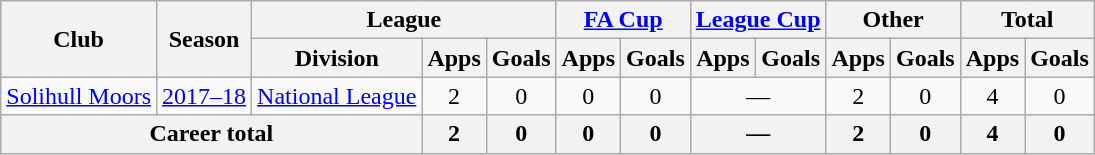<table class=wikitable style="text-align: center;">
<tr>
<th rowspan=2>Club</th>
<th rowspan=2>Season</th>
<th colspan=3>League</th>
<th colspan=2><a href='#'>FA Cup</a></th>
<th colspan=2><a href='#'>League Cup</a></th>
<th colspan=2>Other</th>
<th colspan=2>Total</th>
</tr>
<tr>
<th>Division</th>
<th>Apps</th>
<th>Goals</th>
<th>Apps</th>
<th>Goals</th>
<th>Apps</th>
<th>Goals</th>
<th>Apps</th>
<th>Goals</th>
<th>Apps</th>
<th>Goals</th>
</tr>
<tr>
<td rowspan=1><a href='#'>Solihull Moors</a></td>
<td><a href='#'>2017–18</a></td>
<td><a href='#'>National League</a></td>
<td>2</td>
<td>0</td>
<td>0</td>
<td>0</td>
<td colspan="2">—</td>
<td>2</td>
<td>0</td>
<td>4</td>
<td>0</td>
</tr>
<tr>
<th colspan=3>Career total</th>
<th>2</th>
<th>0</th>
<th>0</th>
<th>0</th>
<th colspan="2">—</th>
<th>2</th>
<th>0</th>
<th>4</th>
<th>0</th>
</tr>
</table>
